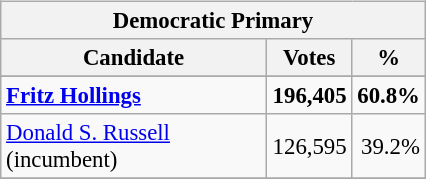<table class="wikitable" align="left" style="margin: 1em 1em 1em 0; font-size: 95%;">
<tr>
<th colspan="3">Democratic Primary</th>
</tr>
<tr>
<th colspan="1" style="width: 170px">Candidate</th>
<th style="width: 50px">Votes</th>
<th style="width: 40px">%</th>
</tr>
<tr>
</tr>
<tr>
<td><strong><a href='#'>Fritz Hollings</a></strong></td>
<td align="right"><strong>196,405</strong></td>
<td align="right"><strong>60.8%</strong></td>
</tr>
<tr>
<td><a href='#'>Donald S. Russell</a> (incumbent)</td>
<td align="right">126,595</td>
<td align="right">39.2%</td>
</tr>
<tr>
</tr>
</table>
